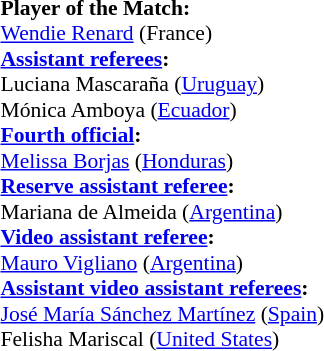<table width=50% style="font-size:90%">
<tr>
<td><br><strong>Player of the Match:</strong>
<br><a href='#'>Wendie Renard</a> (France)<br><strong><a href='#'>Assistant referees</a>:</strong>
<br>Luciana Mascaraña (<a href='#'>Uruguay</a>)
<br>Mónica Amboya (<a href='#'>Ecuador</a>)
<br><strong><a href='#'>Fourth official</a>:</strong>
<br><a href='#'>Melissa Borjas</a> (<a href='#'>Honduras</a>)
<br><strong><a href='#'>Reserve assistant referee</a>:</strong>
<br>Mariana de Almeida (<a href='#'>Argentina</a>)
<br><strong><a href='#'>Video assistant referee</a>:</strong>
<br><a href='#'>Mauro Vigliano</a> (<a href='#'>Argentina</a>)
<br><strong><a href='#'>Assistant video assistant referees</a>:</strong>
<br><a href='#'>José María Sánchez Martínez</a> (<a href='#'>Spain</a>)
<br>Felisha Mariscal (<a href='#'>United States</a>)</td>
</tr>
</table>
